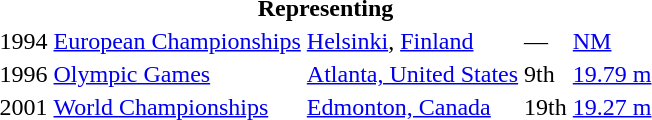<table>
<tr>
<th colspan="5">Representing </th>
</tr>
<tr>
<td>1994</td>
<td><a href='#'>European Championships</a></td>
<td><a href='#'>Helsinki</a>, <a href='#'>Finland</a></td>
<td>—</td>
<td><a href='#'>NM</a></td>
</tr>
<tr>
<td>1996</td>
<td><a href='#'>Olympic Games</a></td>
<td><a href='#'>Atlanta, United States</a></td>
<td>9th</td>
<td><a href='#'>19.79 m</a></td>
</tr>
<tr>
<td>2001</td>
<td><a href='#'>World Championships</a></td>
<td><a href='#'>Edmonton, Canada</a></td>
<td>19th</td>
<td><a href='#'>19.27 m</a></td>
</tr>
</table>
